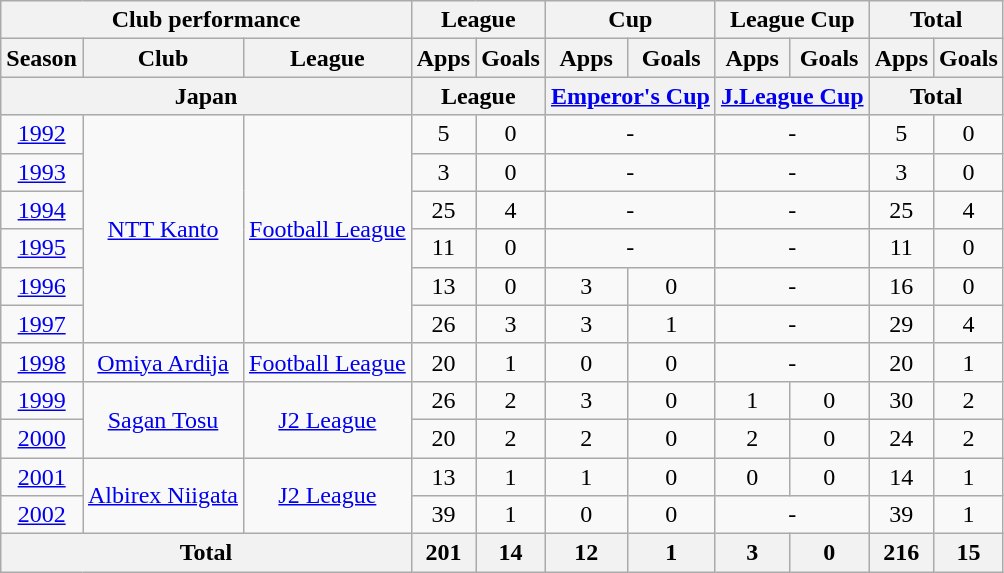<table class="wikitable" style="text-align:center;">
<tr>
<th colspan=3>Club performance</th>
<th colspan=2>League</th>
<th colspan=2>Cup</th>
<th colspan=2>League Cup</th>
<th colspan=2>Total</th>
</tr>
<tr>
<th>Season</th>
<th>Club</th>
<th>League</th>
<th>Apps</th>
<th>Goals</th>
<th>Apps</th>
<th>Goals</th>
<th>Apps</th>
<th>Goals</th>
<th>Apps</th>
<th>Goals</th>
</tr>
<tr>
<th colspan=3>Japan</th>
<th colspan=2>League</th>
<th colspan=2><a href='#'>Emperor's Cup</a></th>
<th colspan=2><a href='#'>J.League Cup</a></th>
<th colspan=2>Total</th>
</tr>
<tr>
<td><a href='#'>1992</a></td>
<td rowspan="6"><a href='#'>NTT Kanto</a></td>
<td rowspan="6"><a href='#'>Football League</a></td>
<td>5</td>
<td>0</td>
<td colspan="2">-</td>
<td colspan="2">-</td>
<td>5</td>
<td>0</td>
</tr>
<tr>
<td><a href='#'>1993</a></td>
<td>3</td>
<td>0</td>
<td colspan="2">-</td>
<td colspan="2">-</td>
<td>3</td>
<td>0</td>
</tr>
<tr>
<td><a href='#'>1994</a></td>
<td>25</td>
<td>4</td>
<td colspan="2">-</td>
<td colspan="2">-</td>
<td>25</td>
<td>4</td>
</tr>
<tr>
<td><a href='#'>1995</a></td>
<td>11</td>
<td>0</td>
<td colspan="2">-</td>
<td colspan="2">-</td>
<td>11</td>
<td>0</td>
</tr>
<tr>
<td><a href='#'>1996</a></td>
<td>13</td>
<td>0</td>
<td>3</td>
<td>0</td>
<td colspan="2">-</td>
<td>16</td>
<td>0</td>
</tr>
<tr>
<td><a href='#'>1997</a></td>
<td>26</td>
<td>3</td>
<td>3</td>
<td>1</td>
<td colspan="2">-</td>
<td>29</td>
<td>4</td>
</tr>
<tr>
<td><a href='#'>1998</a></td>
<td><a href='#'>Omiya Ardija</a></td>
<td><a href='#'>Football League</a></td>
<td>20</td>
<td>1</td>
<td>0</td>
<td>0</td>
<td colspan="2">-</td>
<td>20</td>
<td>1</td>
</tr>
<tr>
<td><a href='#'>1999</a></td>
<td rowspan="2"><a href='#'>Sagan Tosu</a></td>
<td rowspan="2"><a href='#'>J2 League</a></td>
<td>26</td>
<td>2</td>
<td>3</td>
<td>0</td>
<td>1</td>
<td>0</td>
<td>30</td>
<td>2</td>
</tr>
<tr>
<td><a href='#'>2000</a></td>
<td>20</td>
<td>2</td>
<td>2</td>
<td>0</td>
<td>2</td>
<td>0</td>
<td>24</td>
<td>2</td>
</tr>
<tr>
<td><a href='#'>2001</a></td>
<td rowspan="2"><a href='#'>Albirex Niigata</a></td>
<td rowspan="2"><a href='#'>J2 League</a></td>
<td>13</td>
<td>1</td>
<td>1</td>
<td>0</td>
<td>0</td>
<td>0</td>
<td>14</td>
<td>1</td>
</tr>
<tr>
<td><a href='#'>2002</a></td>
<td>39</td>
<td>1</td>
<td>0</td>
<td>0</td>
<td colspan="2">-</td>
<td>39</td>
<td>1</td>
</tr>
<tr>
<th colspan=3>Total</th>
<th>201</th>
<th>14</th>
<th>12</th>
<th>1</th>
<th>3</th>
<th>0</th>
<th>216</th>
<th>15</th>
</tr>
</table>
